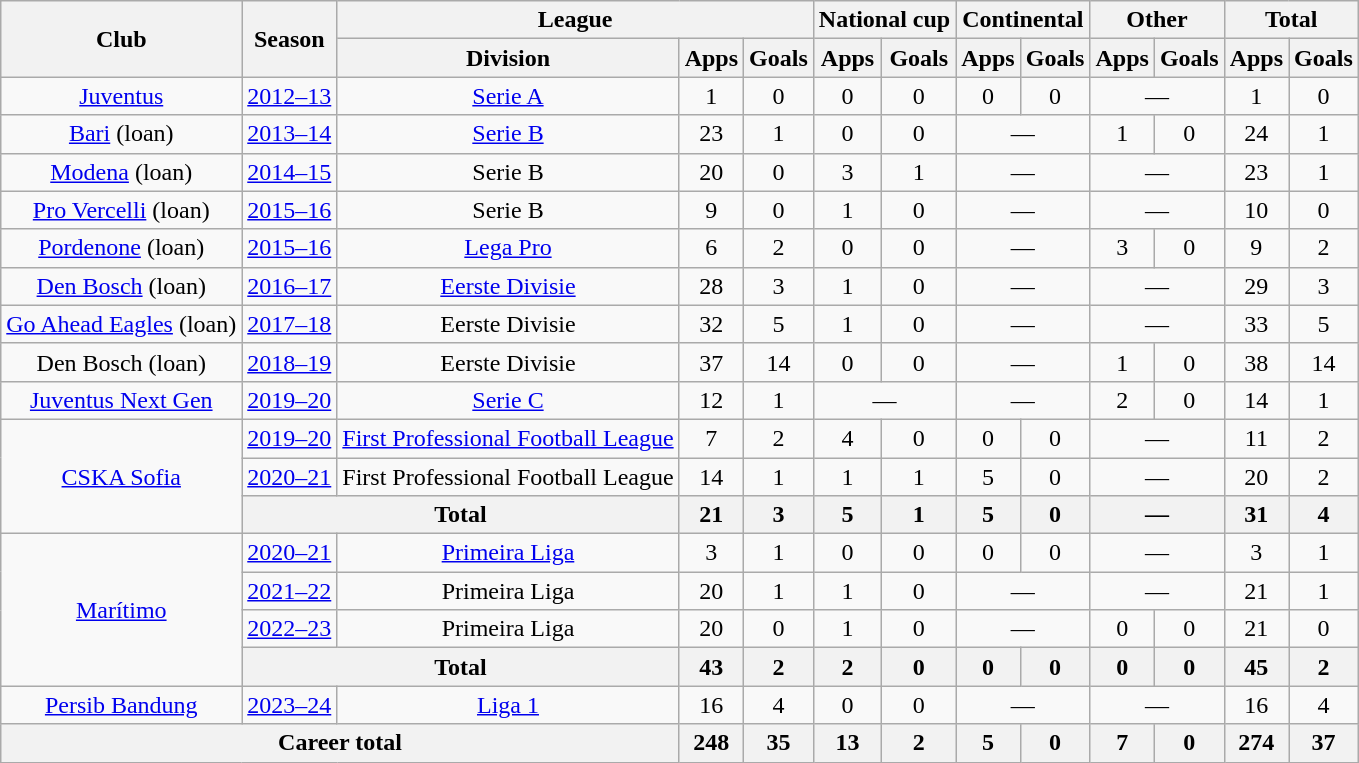<table class="wikitable" style="text-align: center;">
<tr>
<th rowspan="2">Club</th>
<th rowspan="2">Season</th>
<th colspan="3">League</th>
<th colspan="2">National cup</th>
<th colspan="2">Continental</th>
<th colspan="2">Other</th>
<th colspan="2">Total</th>
</tr>
<tr>
<th>Division</th>
<th>Apps</th>
<th>Goals</th>
<th>Apps</th>
<th>Goals</th>
<th>Apps</th>
<th>Goals</th>
<th>Apps</th>
<th>Goals</th>
<th>Apps</th>
<th>Goals</th>
</tr>
<tr>
<td><a href='#'>Juventus</a></td>
<td><a href='#'>2012–13</a></td>
<td><a href='#'>Serie A</a></td>
<td>1</td>
<td>0</td>
<td>0</td>
<td>0</td>
<td>0</td>
<td>0</td>
<td colspan="2">—</td>
<td>1</td>
<td>0</td>
</tr>
<tr>
<td><a href='#'>Bari</a> (loan)</td>
<td><a href='#'>2013–14</a></td>
<td><a href='#'>Serie B</a></td>
<td>23</td>
<td>1</td>
<td>0</td>
<td>0</td>
<td colspan="2">—</td>
<td>1</td>
<td>0</td>
<td>24</td>
<td>1</td>
</tr>
<tr>
<td><a href='#'>Modena</a> (loan)</td>
<td><a href='#'>2014–15</a></td>
<td>Serie B</td>
<td>20</td>
<td>0</td>
<td>3</td>
<td>1</td>
<td colspan="2">—</td>
<td colspan="2">—</td>
<td>23</td>
<td>1</td>
</tr>
<tr>
<td><a href='#'>Pro Vercelli</a> (loan)</td>
<td><a href='#'>2015–16</a></td>
<td>Serie B</td>
<td>9</td>
<td>0</td>
<td>1</td>
<td>0</td>
<td colspan="2">—</td>
<td colspan="2">—</td>
<td>10</td>
<td>0</td>
</tr>
<tr>
<td><a href='#'>Pordenone</a> (loan)</td>
<td><a href='#'>2015–16</a></td>
<td><a href='#'>Lega Pro</a></td>
<td>6</td>
<td>2</td>
<td>0</td>
<td>0</td>
<td colspan="2">—</td>
<td>3</td>
<td>0</td>
<td>9</td>
<td>2</td>
</tr>
<tr>
<td><a href='#'>Den Bosch</a> (loan)</td>
<td><a href='#'>2016–17</a></td>
<td><a href='#'>Eerste Divisie</a></td>
<td>28</td>
<td>3</td>
<td>1</td>
<td>0</td>
<td colspan="2">—</td>
<td colspan="2">—</td>
<td>29</td>
<td>3</td>
</tr>
<tr>
<td><a href='#'>Go Ahead Eagles</a> (loan)</td>
<td><a href='#'>2017–18</a></td>
<td>Eerste Divisie</td>
<td>32</td>
<td>5</td>
<td>1</td>
<td>0</td>
<td colspan="2">—</td>
<td colspan="2">—</td>
<td>33</td>
<td>5</td>
</tr>
<tr>
<td>Den Bosch (loan)</td>
<td><a href='#'>2018–19</a></td>
<td>Eerste Divisie</td>
<td>37</td>
<td>14</td>
<td>0</td>
<td>0</td>
<td colspan="2">—</td>
<td>1</td>
<td>0</td>
<td>38</td>
<td>14</td>
</tr>
<tr>
<td><a href='#'>Juventus Next Gen</a></td>
<td><a href='#'>2019–20</a></td>
<td><a href='#'>Serie C</a></td>
<td>12</td>
<td>1</td>
<td colspan="2">—</td>
<td colspan="2">—</td>
<td>2</td>
<td>0</td>
<td>14</td>
<td>1</td>
</tr>
<tr>
<td rowspan="3"><a href='#'>CSKA Sofia</a></td>
<td><a href='#'>2019–20</a></td>
<td><a href='#'>First Professional Football League</a></td>
<td>7</td>
<td>2</td>
<td>4</td>
<td>0</td>
<td>0</td>
<td>0</td>
<td colspan="2">—</td>
<td>11</td>
<td>2</td>
</tr>
<tr>
<td><a href='#'>2020–21</a></td>
<td>First Professional Football League</td>
<td>14</td>
<td>1</td>
<td>1</td>
<td>1</td>
<td>5</td>
<td>0</td>
<td colspan="2">—</td>
<td>20</td>
<td>2</td>
</tr>
<tr>
<th colspan="2">Total</th>
<th>21</th>
<th>3</th>
<th>5</th>
<th>1</th>
<th>5</th>
<th>0</th>
<th colspan="2">—</th>
<th>31</th>
<th>4</th>
</tr>
<tr>
<td rowspan="4"><a href='#'>Marítimo</a></td>
<td><a href='#'>2020–21</a></td>
<td><a href='#'>Primeira Liga</a></td>
<td>3</td>
<td>1</td>
<td>0</td>
<td>0</td>
<td>0</td>
<td>0</td>
<td colspan="2">—</td>
<td>3</td>
<td>1</td>
</tr>
<tr>
<td><a href='#'>2021–22</a></td>
<td>Primeira Liga</td>
<td>20</td>
<td>1</td>
<td>1</td>
<td>0</td>
<td colspan="2">—</td>
<td colspan="2">—</td>
<td>21</td>
<td>1</td>
</tr>
<tr>
<td><a href='#'>2022–23</a></td>
<td>Primeira Liga</td>
<td>20</td>
<td>0</td>
<td>1</td>
<td>0</td>
<td colspan="2">—</td>
<td>0</td>
<td>0</td>
<td>21</td>
<td>0</td>
</tr>
<tr>
<th colspan="2">Total</th>
<th>43</th>
<th>2</th>
<th>2</th>
<th>0</th>
<th>0</th>
<th>0</th>
<th>0</th>
<th>0</th>
<th>45</th>
<th>2</th>
</tr>
<tr>
<td><a href='#'>Persib Bandung</a></td>
<td><a href='#'>2023–24</a></td>
<td><a href='#'>Liga 1</a></td>
<td>16</td>
<td>4</td>
<td>0</td>
<td>0</td>
<td colspan="2">—</td>
<td colspan="2">—</td>
<td>16</td>
<td>4</td>
</tr>
<tr>
<th colspan="3">Career total</th>
<th>248</th>
<th>35</th>
<th>13</th>
<th>2</th>
<th>5</th>
<th>0</th>
<th>7</th>
<th>0</th>
<th>274</th>
<th>37</th>
</tr>
</table>
